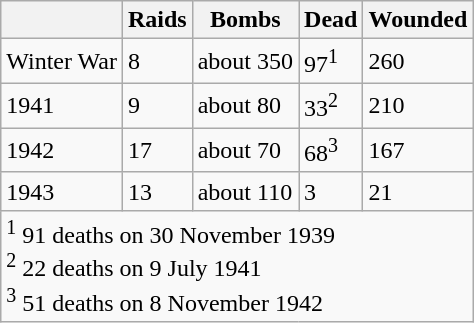<table class="wikitable">
<tr>
<th></th>
<th>Raids</th>
<th>Bombs</th>
<th>Dead</th>
<th>Wounded</th>
</tr>
<tr>
<td>Winter War</td>
<td>8</td>
<td>about 350</td>
<td>97<sup>1</sup></td>
<td>260</td>
</tr>
<tr>
<td>1941</td>
<td>9</td>
<td>about 80</td>
<td>33<sup>2</sup></td>
<td>210</td>
</tr>
<tr>
<td>1942</td>
<td>17</td>
<td>about 70</td>
<td>68<sup>3</sup></td>
<td>167</td>
</tr>
<tr>
<td>1943</td>
<td>13</td>
<td>about 110</td>
<td>3</td>
<td>21</td>
</tr>
<tr>
<td colspan="5"><sup>1</sup> 91 deaths on 30 November 1939<br><sup>2</sup> 22 deaths on 9 July 1941<br><sup>3</sup> 51 deaths on 8 November 1942</td>
</tr>
</table>
